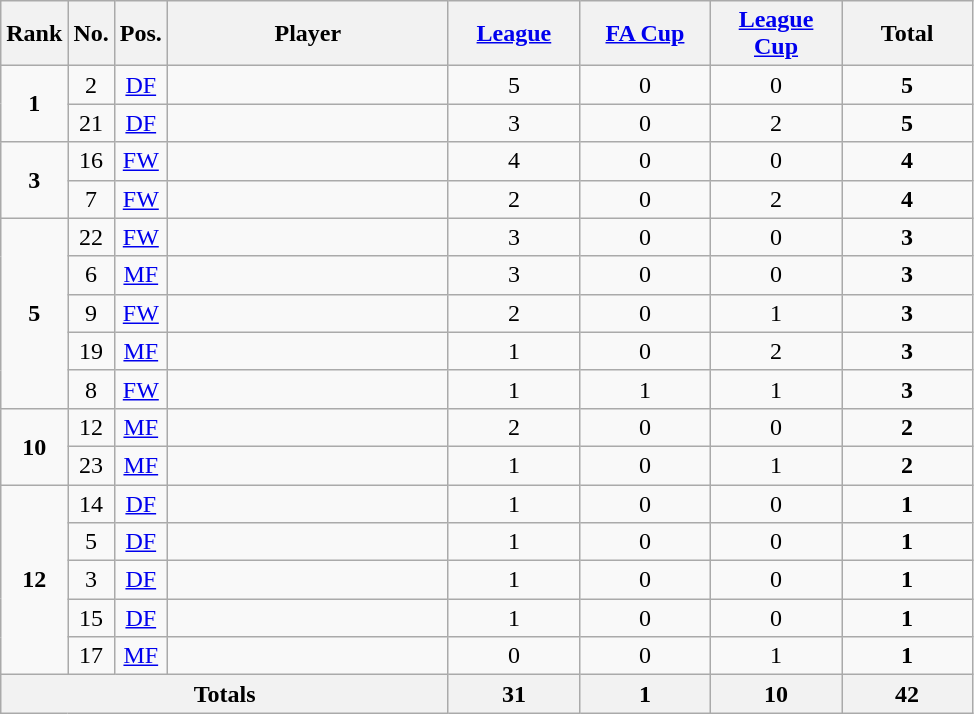<table class="wikitable sortable alternance" style="text-align:center">
<tr>
<th style="width:10px">Rank</th>
<th style="width:10px">No.</th>
<th style="width:10px">Pos.</th>
<th style="width:180px">Player</th>
<th style="width:80px"><a href='#'>League</a></th>
<th style="width:80px"><a href='#'>FA Cup</a></th>
<th style="width:80px"><a href='#'>League Cup</a></th>
<th style="width:80px">Total</th>
</tr>
<tr>
<td rowspan="2"><strong>1</strong></td>
<td>2</td>
<td><a href='#'>DF</a></td>
<td align="left"></td>
<td>5</td>
<td>0</td>
<td>0</td>
<td><strong>5</strong></td>
</tr>
<tr>
<td>21</td>
<td><a href='#'>DF</a></td>
<td align="left"></td>
<td>3</td>
<td>0</td>
<td>2</td>
<td><strong>5</strong></td>
</tr>
<tr>
<td rowspan="2"><strong>3</strong></td>
<td>16</td>
<td><a href='#'>FW</a></td>
<td align="left"></td>
<td>4</td>
<td>0</td>
<td>0</td>
<td><strong>4</strong></td>
</tr>
<tr>
<td>7</td>
<td><a href='#'>FW</a></td>
<td align="left"></td>
<td>2</td>
<td>0</td>
<td>2</td>
<td><strong>4</strong></td>
</tr>
<tr>
<td rowspan="5"><strong>5</strong></td>
<td>22</td>
<td><a href='#'>FW</a></td>
<td align="left"></td>
<td>3</td>
<td>0</td>
<td>0</td>
<td><strong>3</strong></td>
</tr>
<tr>
<td>6</td>
<td><a href='#'>MF</a></td>
<td align="left"></td>
<td>3</td>
<td>0</td>
<td>0</td>
<td><strong>3</strong></td>
</tr>
<tr>
<td>9</td>
<td><a href='#'>FW</a></td>
<td align="left"></td>
<td>2</td>
<td>0</td>
<td>1</td>
<td><strong>3</strong></td>
</tr>
<tr>
<td>19</td>
<td><a href='#'>MF</a></td>
<td align="left"></td>
<td>1</td>
<td>0</td>
<td>2</td>
<td><strong>3</strong></td>
</tr>
<tr>
<td>8</td>
<td><a href='#'>FW</a></td>
<td align="left"></td>
<td>1</td>
<td>1</td>
<td>1</td>
<td><strong>3</strong></td>
</tr>
<tr>
<td rowspan="2"><strong>10</strong></td>
<td>12</td>
<td><a href='#'>MF</a></td>
<td align="left"></td>
<td>2</td>
<td>0</td>
<td>0</td>
<td><strong>2</strong></td>
</tr>
<tr>
<td>23</td>
<td><a href='#'>MF</a></td>
<td align="left"></td>
<td>1</td>
<td>0</td>
<td>1</td>
<td><strong>2</strong></td>
</tr>
<tr>
<td rowspan="5"><strong>12</strong></td>
<td>14</td>
<td><a href='#'>DF</a></td>
<td align="left"></td>
<td>1</td>
<td>0</td>
<td>0</td>
<td><strong>1</strong></td>
</tr>
<tr>
<td>5</td>
<td><a href='#'>DF</a></td>
<td align="left"></td>
<td>1</td>
<td>0</td>
<td>0</td>
<td><strong>1</strong></td>
</tr>
<tr>
<td>3</td>
<td><a href='#'>DF</a></td>
<td align="left"></td>
<td>1</td>
<td>0</td>
<td>0</td>
<td><strong>1</strong></td>
</tr>
<tr>
<td>15</td>
<td><a href='#'>DF</a></td>
<td align="left"></td>
<td>1</td>
<td>0</td>
<td>0</td>
<td><strong>1</strong></td>
</tr>
<tr>
<td>17</td>
<td><a href='#'>MF</a></td>
<td align="left"></td>
<td>0</td>
<td>0</td>
<td>1</td>
<td><strong>1</strong></td>
</tr>
<tr>
<th colspan=4><strong>Totals</strong></th>
<th>31</th>
<th>1</th>
<th>10</th>
<th><strong>42</strong></th>
</tr>
</table>
